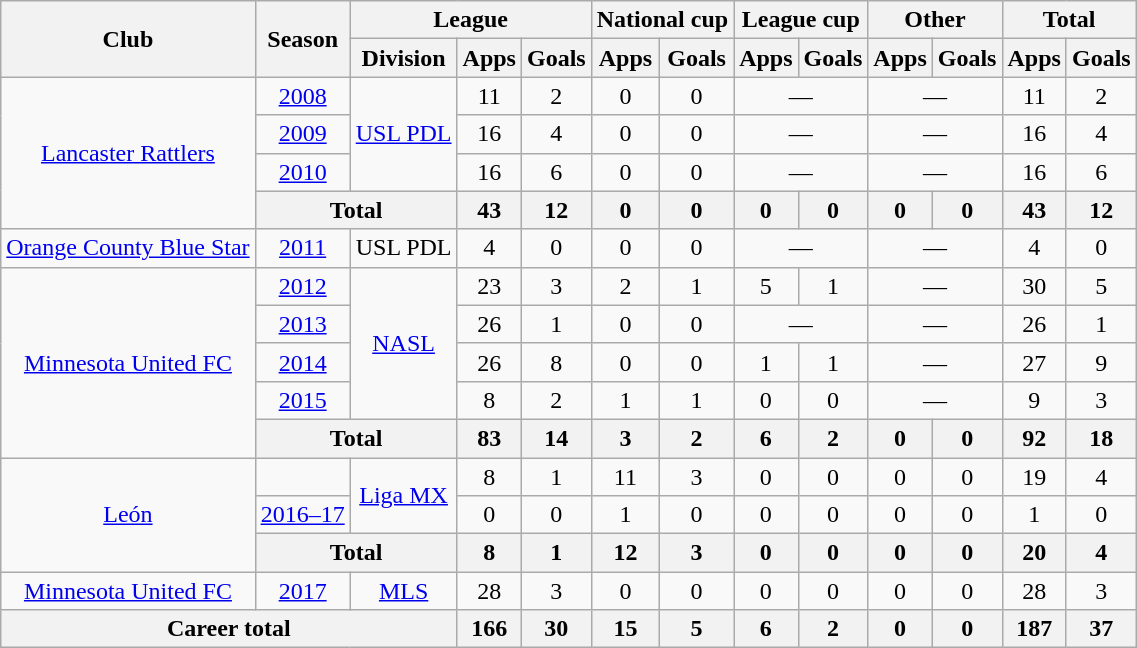<table class="wikitable" style="text-align:center">
<tr>
<th rowspan="2">Club</th>
<th rowspan="2">Season</th>
<th colspan="3">League</th>
<th colspan="2">National cup</th>
<th colspan="2">League cup</th>
<th colspan="2">Other</th>
<th colspan="2">Total</th>
</tr>
<tr>
<th>Division</th>
<th>Apps</th>
<th>Goals</th>
<th>Apps</th>
<th>Goals</th>
<th>Apps</th>
<th>Goals</th>
<th>Apps</th>
<th>Goals</th>
<th>Apps</th>
<th>Goals</th>
</tr>
<tr>
<td rowspan="4"><a href='#'>Lancaster Rattlers</a></td>
<td><a href='#'>2008</a></td>
<td rowspan="3"><a href='#'>USL PDL</a></td>
<td>11</td>
<td>2</td>
<td>0</td>
<td>0</td>
<td colspan="2">—</td>
<td colspan="2">—</td>
<td>11</td>
<td>2</td>
</tr>
<tr>
<td><a href='#'>2009</a></td>
<td>16</td>
<td>4</td>
<td>0</td>
<td>0</td>
<td colspan="2">—</td>
<td colspan="2">—</td>
<td>16</td>
<td>4</td>
</tr>
<tr>
<td><a href='#'>2010</a></td>
<td>16</td>
<td>6</td>
<td>0</td>
<td>0</td>
<td colspan="2">—</td>
<td colspan="2">—</td>
<td>16</td>
<td>6</td>
</tr>
<tr>
<th colspan="2">Total</th>
<th>43</th>
<th>12</th>
<th>0</th>
<th>0</th>
<th>0</th>
<th>0</th>
<th>0</th>
<th>0</th>
<th>43</th>
<th>12</th>
</tr>
<tr>
<td><a href='#'>Orange County Blue Star</a></td>
<td><a href='#'>2011</a></td>
<td>USL PDL</td>
<td>4</td>
<td>0</td>
<td>0</td>
<td>0</td>
<td colspan="2">—</td>
<td colspan="2">—</td>
<td>4</td>
<td>0</td>
</tr>
<tr>
<td rowspan="5"><a href='#'>Minnesota United FC</a></td>
<td><a href='#'>2012</a></td>
<td rowspan="4"><a href='#'>NASL</a></td>
<td>23</td>
<td>3</td>
<td>2</td>
<td>1</td>
<td>5</td>
<td>1</td>
<td colspan="2">—</td>
<td>30</td>
<td>5</td>
</tr>
<tr>
<td><a href='#'>2013</a></td>
<td>26</td>
<td>1</td>
<td>0</td>
<td>0</td>
<td colspan="2">—</td>
<td colspan="2">—</td>
<td>26</td>
<td>1</td>
</tr>
<tr>
<td><a href='#'>2014</a></td>
<td>26</td>
<td>8</td>
<td>0</td>
<td>0</td>
<td>1</td>
<td>1</td>
<td colspan="2">—</td>
<td>27</td>
<td>9</td>
</tr>
<tr>
<td><a href='#'>2015</a></td>
<td>8</td>
<td>2</td>
<td>1</td>
<td>1</td>
<td>0</td>
<td>0</td>
<td colspan="2">—</td>
<td>9</td>
<td>3</td>
</tr>
<tr>
<th colspan="2">Total</th>
<th>83</th>
<th>14</th>
<th>3</th>
<th>2</th>
<th>6</th>
<th>2</th>
<th>0</th>
<th>0</th>
<th>92</th>
<th>18</th>
</tr>
<tr>
<td rowspan="3"><a href='#'>León</a></td>
<td></td>
<td rowspan="2"><a href='#'>Liga MX</a></td>
<td>8</td>
<td>1</td>
<td>11</td>
<td>3</td>
<td>0</td>
<td>0</td>
<td>0</td>
<td>0</td>
<td>19</td>
<td>4</td>
</tr>
<tr>
<td><a href='#'>2016–17</a></td>
<td>0</td>
<td>0</td>
<td>1</td>
<td>0</td>
<td>0</td>
<td>0</td>
<td>0</td>
<td>0</td>
<td>1</td>
<td>0</td>
</tr>
<tr>
<th colspan="2">Total</th>
<th>8</th>
<th>1</th>
<th>12</th>
<th>3</th>
<th>0</th>
<th>0</th>
<th>0</th>
<th>0</th>
<th>20</th>
<th>4</th>
</tr>
<tr>
<td><a href='#'>Minnesota United FC</a></td>
<td><a href='#'>2017</a></td>
<td><a href='#'>MLS</a></td>
<td>28</td>
<td>3</td>
<td>0</td>
<td>0</td>
<td>0</td>
<td>0</td>
<td>0</td>
<td>0</td>
<td>28</td>
<td>3</td>
</tr>
<tr>
<th colspan="3">Career total</th>
<th>166</th>
<th>30</th>
<th>15</th>
<th>5</th>
<th>6</th>
<th>2</th>
<th>0</th>
<th>0</th>
<th>187</th>
<th>37</th>
</tr>
</table>
